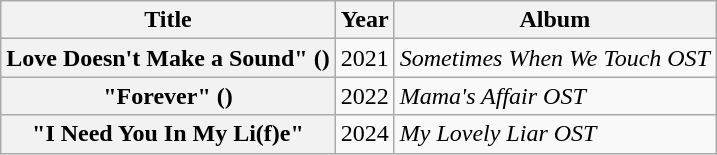<table class="wikitable plainrowheaders">
<tr>
<th>Title</th>
<th>Year</th>
<th>Album</th>
</tr>
<tr>
<th scope="row">Love Doesn't Make a Sound" ()<br></th>
<td>2021</td>
<td><em>Sometimes When We Touch OST</em></td>
</tr>
<tr>
<th scope="row">"Forever" ()</th>
<td>2022</td>
<td><em>Mama's Affair OST</em></td>
</tr>
<tr>
<th scope="row">"I Need You In My Li(f)e"</th>
<td>2024</td>
<td><em>My Lovely Liar OST</em></td>
</tr>
</table>
